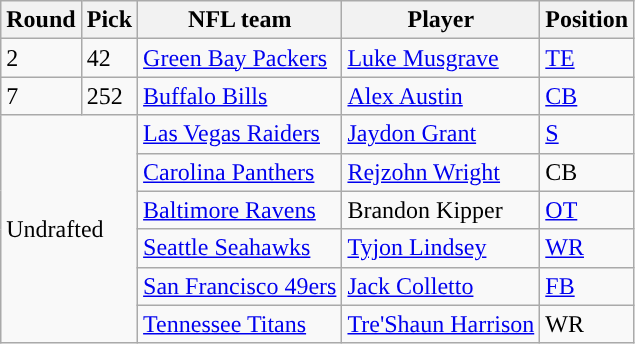<table class="wikitable">
<tr>
<th style="text-align:center; ">Round</th>
<th style="text-align:center; ">Pick</th>
<th style="text-align:center; ">NFL team</th>
<th style="text-align:center; ">Player</th>
<th style="text-align:center; ">Position</th>
</tr>
<tr>
<td>2</td>
<td>42</td>
<td><a href='#'>Green Bay Packers</a></td>
<td><a href='#'>Luke Musgrave</a></td>
<td><a href='#'>TE</a></td>
</tr>
<tr>
<td>7</td>
<td>252</td>
<td><a href='#'>Buffalo Bills</a></td>
<td><a href='#'>Alex Austin</a></td>
<td><a href='#'>CB</a></td>
</tr>
<tr>
<td rowspan="6"colspan="2">Undrafted</td>
<td><a href='#'>Las Vegas Raiders</a></td>
<td><a href='#'>Jaydon Grant</a></td>
<td><a href='#'>S</a></td>
</tr>
<tr>
<td><a href='#'>Carolina Panthers</a></td>
<td><a href='#'>Rejzohn Wright</a></td>
<td>CB</td>
</tr>
<tr>
<td><a href='#'>Baltimore Ravens</a></td>
<td>Brandon Kipper</td>
<td><a href='#'>OT</a></td>
</tr>
<tr>
<td><a href='#'>Seattle Seahawks</a></td>
<td><a href='#'>Tyjon Lindsey</a></td>
<td><a href='#'>WR</a></td>
</tr>
<tr>
<td><a href='#'>San Francisco 49ers</a></td>
<td><a href='#'>Jack Colletto</a></td>
<td><a href='#'>FB</a></td>
</tr>
<tr>
<td><a href='#'>Tennessee Titans</a></td>
<td><a href='#'>Tre'Shaun Harrison</a></td>
<td>WR</td>
</tr>
</table>
